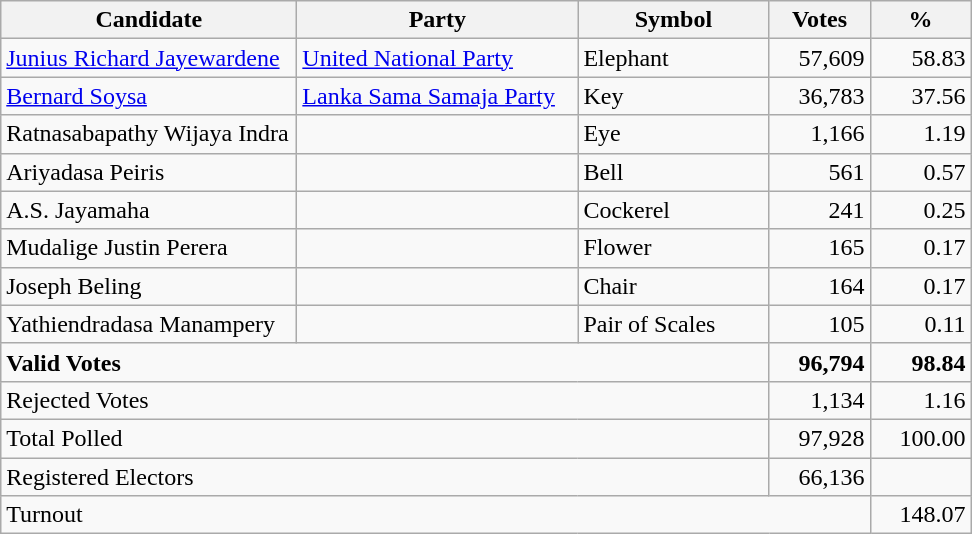<table class="wikitable" border="1" style="text-align:right;">
<tr>
<th align=left width="190">Candidate</th>
<th align=left width="180">Party</th>
<th align=left width="120">Symbol</th>
<th align=left width="60">Votes</th>
<th align=left width="60">%</th>
</tr>
<tr>
<td align=left><a href='#'>Junius Richard Jayewardene</a></td>
<td align=left><a href='#'>United National Party</a></td>
<td align=left>Elephant</td>
<td>57,609</td>
<td>58.83</td>
</tr>
<tr>
<td align=left><a href='#'>Bernard Soysa</a></td>
<td align=left><a href='#'>Lanka Sama Samaja Party</a></td>
<td align=left>Key</td>
<td>36,783</td>
<td>37.56</td>
</tr>
<tr>
<td align=left>Ratnasabapathy Wijaya Indra</td>
<td></td>
<td align=left>Eye</td>
<td>1,166</td>
<td>1.19</td>
</tr>
<tr>
<td align=left>Ariyadasa Peiris</td>
<td></td>
<td align=left>Bell</td>
<td>561</td>
<td>0.57</td>
</tr>
<tr>
<td align=left>A.S. Jayamaha</td>
<td></td>
<td align=left>Cockerel</td>
<td>241</td>
<td>0.25</td>
</tr>
<tr>
<td align=left>Mudalige Justin Perera</td>
<td></td>
<td align=left>Flower</td>
<td>165</td>
<td>0.17</td>
</tr>
<tr>
<td align=left>Joseph Beling</td>
<td></td>
<td align=left>Chair</td>
<td>164</td>
<td>0.17</td>
</tr>
<tr>
<td align=left>Yathiendradasa Manampery</td>
<td></td>
<td align=left>Pair of Scales</td>
<td>105</td>
<td>0.11</td>
</tr>
<tr>
<td align=left colspan=3><strong>Valid Votes</strong></td>
<td><strong>96,794</strong></td>
<td><strong>98.84</strong></td>
</tr>
<tr>
<td align=left colspan=3>Rejected Votes</td>
<td>1,134</td>
<td>1.16</td>
</tr>
<tr>
<td align=left colspan=3>Total Polled</td>
<td>97,928</td>
<td>100.00</td>
</tr>
<tr>
<td align=left colspan=3>Registered Electors</td>
<td>66,136</td>
<td></td>
</tr>
<tr>
<td align=left colspan=4>Turnout</td>
<td>148.07</td>
</tr>
</table>
